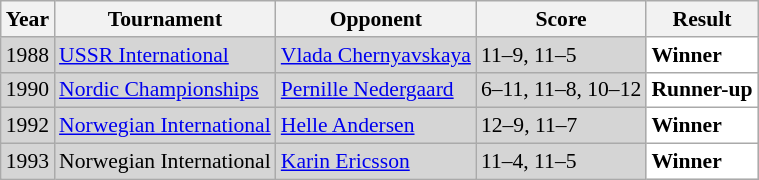<table class="sortable wikitable" style="font-size: 90%">
<tr>
<th>Year</th>
<th>Tournament</th>
<th>Opponent</th>
<th>Score</th>
<th>Result</th>
</tr>
<tr style="background:#D5D5D5">
<td align="center">1988</td>
<td align="left"><a href='#'>USSR International</a></td>
<td align="left"> <a href='#'>Vlada Chernyavskaya</a></td>
<td align="left">11–9, 11–5</td>
<td style="text-align:left; background:white"> <strong>Winner</strong></td>
</tr>
<tr style="background:#D5D5D5">
<td align="center">1990</td>
<td align="left"><a href='#'>Nordic Championships</a></td>
<td align="left"> <a href='#'>Pernille Nedergaard</a></td>
<td align="left">6–11, 11–8, 10–12</td>
<td style="text-align:left; background:white"> <strong>Runner-up</strong></td>
</tr>
<tr style="background:#D5D5D5">
<td align="center">1992</td>
<td align="left"><a href='#'>Norwegian International</a></td>
<td align="left"> <a href='#'>Helle Andersen</a></td>
<td align="left">12–9, 11–7</td>
<td style="text-align:left; background:white"> <strong>Winner</strong></td>
</tr>
<tr style="background:#D5D5D5">
<td align="center">1993</td>
<td align="left">Norwegian International</td>
<td align="left"> <a href='#'>Karin Ericsson</a></td>
<td align="left">11–4, 11–5</td>
<td style="text-align:left; background:white"> <strong>Winner</strong></td>
</tr>
</table>
